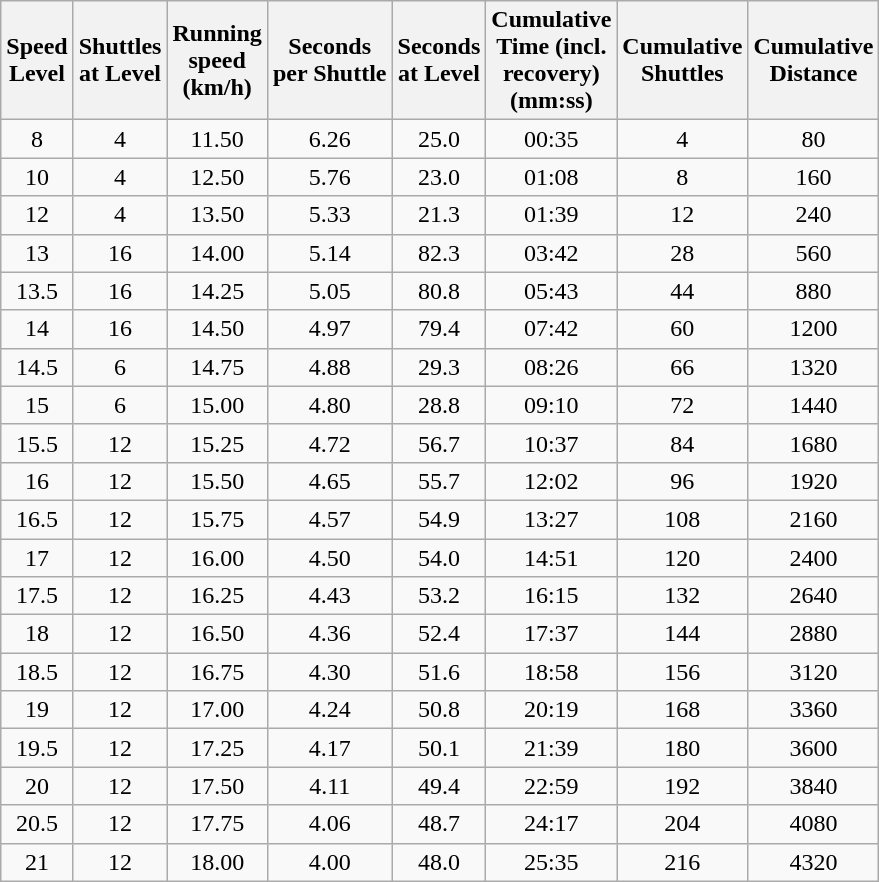<table class="wikitable" style="text-align:center;">
<tr>
<th>Speed<br>Level</th>
<th>Shuttles<br>at Level</th>
<th>Running<br>speed<br>(km/h)</th>
<th>Seconds<br>per Shuttle</th>
<th>Seconds<br>at Level</th>
<th>Cumulative<br>Time (incl.<br>recovery)<br>(mm:ss)</th>
<th>Cumulative<br>Shuttles</th>
<th>Cumulative<br>Distance</th>
</tr>
<tr>
<td>8</td>
<td>4</td>
<td>11.50</td>
<td>6.26</td>
<td>25.0</td>
<td>00:35</td>
<td>4</td>
<td>80</td>
</tr>
<tr>
<td>10</td>
<td>4</td>
<td>12.50</td>
<td>5.76</td>
<td>23.0</td>
<td>01:08</td>
<td>8</td>
<td>160</td>
</tr>
<tr>
<td>12</td>
<td>4</td>
<td>13.50</td>
<td>5.33</td>
<td>21.3</td>
<td>01:39</td>
<td>12</td>
<td>240</td>
</tr>
<tr>
<td>13</td>
<td>16</td>
<td>14.00</td>
<td>5.14</td>
<td>82.3</td>
<td>03:42</td>
<td>28</td>
<td>560</td>
</tr>
<tr>
<td>13.5</td>
<td>16</td>
<td>14.25</td>
<td>5.05</td>
<td>80.8</td>
<td>05:43</td>
<td>44</td>
<td>880</td>
</tr>
<tr>
<td>14</td>
<td>16</td>
<td>14.50</td>
<td>4.97</td>
<td>79.4</td>
<td>07:42</td>
<td>60</td>
<td>1200</td>
</tr>
<tr>
<td>14.5</td>
<td>6</td>
<td>14.75</td>
<td>4.88</td>
<td>29.3</td>
<td>08:26</td>
<td>66</td>
<td>1320</td>
</tr>
<tr>
<td>15</td>
<td>6</td>
<td>15.00</td>
<td>4.80</td>
<td>28.8</td>
<td>09:10</td>
<td>72</td>
<td>1440</td>
</tr>
<tr>
<td>15.5</td>
<td>12</td>
<td>15.25</td>
<td>4.72</td>
<td>56.7</td>
<td>10:37</td>
<td>84</td>
<td>1680</td>
</tr>
<tr>
<td>16</td>
<td>12</td>
<td>15.50</td>
<td>4.65</td>
<td>55.7</td>
<td>12:02</td>
<td>96</td>
<td>1920</td>
</tr>
<tr>
<td>16.5</td>
<td>12</td>
<td>15.75</td>
<td>4.57</td>
<td>54.9</td>
<td>13:27</td>
<td>108</td>
<td>2160</td>
</tr>
<tr>
<td>17</td>
<td>12</td>
<td>16.00</td>
<td>4.50</td>
<td>54.0</td>
<td>14:51</td>
<td>120</td>
<td>2400</td>
</tr>
<tr>
<td>17.5</td>
<td>12</td>
<td>16.25</td>
<td>4.43</td>
<td>53.2</td>
<td>16:15</td>
<td>132</td>
<td>2640</td>
</tr>
<tr>
<td>18</td>
<td>12</td>
<td>16.50</td>
<td>4.36</td>
<td>52.4</td>
<td>17:37</td>
<td>144</td>
<td>2880</td>
</tr>
<tr>
<td>18.5</td>
<td>12</td>
<td>16.75</td>
<td>4.30</td>
<td>51.6</td>
<td>18:58</td>
<td>156</td>
<td>3120</td>
</tr>
<tr>
<td>19</td>
<td>12</td>
<td>17.00</td>
<td>4.24</td>
<td>50.8</td>
<td>20:19</td>
<td>168</td>
<td>3360</td>
</tr>
<tr>
<td>19.5</td>
<td>12</td>
<td>17.25</td>
<td>4.17</td>
<td>50.1</td>
<td>21:39</td>
<td>180</td>
<td>3600</td>
</tr>
<tr>
<td>20</td>
<td>12</td>
<td>17.50</td>
<td>4.11</td>
<td>49.4</td>
<td>22:59</td>
<td>192</td>
<td>3840</td>
</tr>
<tr>
<td>20.5</td>
<td>12</td>
<td>17.75</td>
<td>4.06</td>
<td>48.7</td>
<td>24:17</td>
<td>204</td>
<td>4080</td>
</tr>
<tr>
<td>21</td>
<td>12</td>
<td>18.00</td>
<td>4.00</td>
<td>48.0</td>
<td>25:35</td>
<td>216</td>
<td>4320</td>
</tr>
</table>
